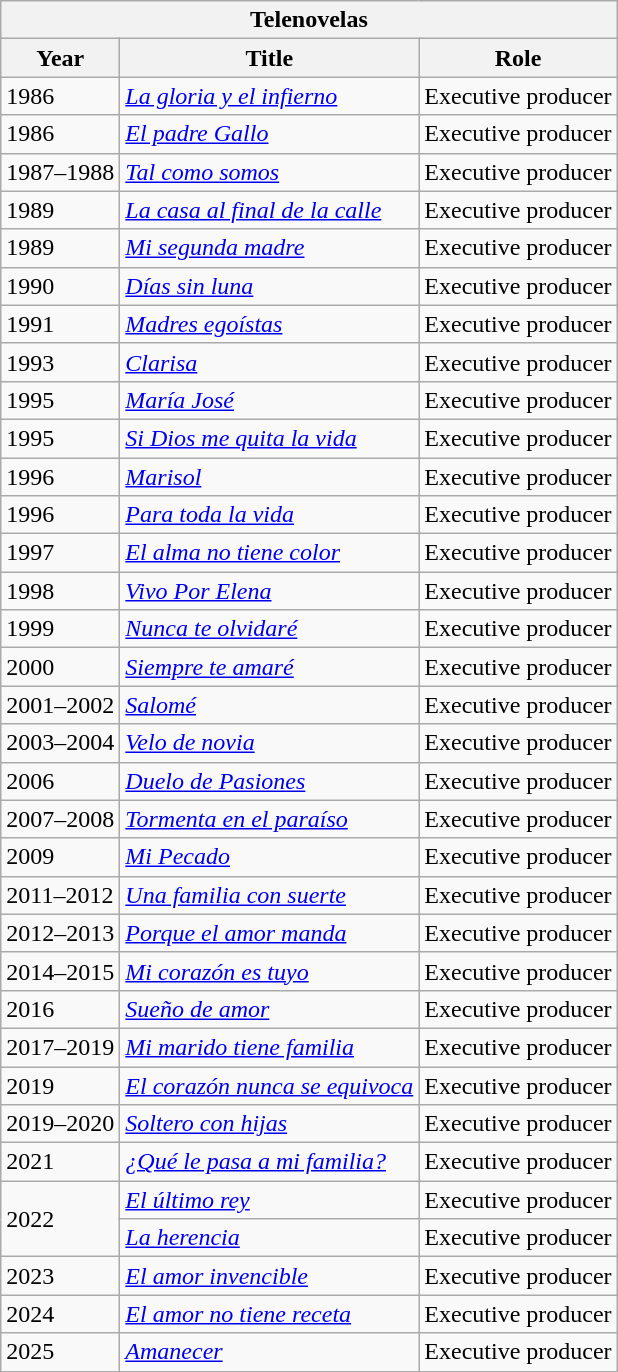<table class="wikitable">
<tr>
<th colspan="5">Telenovelas</th>
</tr>
<tr>
<th>Year</th>
<th>Title</th>
<th>Role</th>
</tr>
<tr>
<td>1986</td>
<td><em><a href='#'>La gloria y el infierno</a></em></td>
<td>Executive producer</td>
</tr>
<tr>
<td>1986</td>
<td><em><a href='#'>El padre Gallo</a></em></td>
<td>Executive producer</td>
</tr>
<tr>
<td>1987–1988</td>
<td><em><a href='#'>Tal como somos</a></em></td>
<td>Executive producer</td>
</tr>
<tr>
<td>1989</td>
<td><em><a href='#'>La casa al final de la calle</a></em></td>
<td>Executive producer</td>
</tr>
<tr>
<td>1989</td>
<td><em><a href='#'>Mi segunda madre</a></em></td>
<td>Executive producer</td>
</tr>
<tr>
<td>1990</td>
<td><em><a href='#'>Días sin luna</a></em></td>
<td>Executive producer</td>
</tr>
<tr>
<td>1991</td>
<td><em><a href='#'>Madres egoístas</a></em></td>
<td>Executive producer</td>
</tr>
<tr>
<td>1993</td>
<td><em><a href='#'>Clarisa</a></em></td>
<td>Executive producer</td>
</tr>
<tr>
<td>1995</td>
<td><em><a href='#'>María José</a></em></td>
<td>Executive producer</td>
</tr>
<tr>
<td>1995</td>
<td><em><a href='#'>Si Dios me quita la vida</a></em></td>
<td>Executive producer</td>
</tr>
<tr>
<td>1996</td>
<td><em><a href='#'>Marisol</a></em></td>
<td>Executive producer</td>
</tr>
<tr>
<td>1996</td>
<td><em><a href='#'>Para toda la vida</a></em></td>
<td>Executive producer</td>
</tr>
<tr>
<td>1997</td>
<td><em><a href='#'>El alma no tiene color</a></em></td>
<td>Executive producer</td>
</tr>
<tr>
<td>1998</td>
<td><em><a href='#'>Vivo Por Elena</a></em></td>
<td>Executive producer</td>
</tr>
<tr>
<td>1999</td>
<td><em><a href='#'>Nunca te olvidaré</a></em></td>
<td>Executive producer</td>
</tr>
<tr>
<td>2000</td>
<td><em><a href='#'>Siempre te amaré</a></em></td>
<td>Executive producer</td>
</tr>
<tr>
<td>2001–2002</td>
<td><em><a href='#'>Salomé</a></em></td>
<td>Executive producer</td>
</tr>
<tr>
<td>2003–2004</td>
<td><em><a href='#'>Velo de novia</a></em></td>
<td>Executive producer</td>
</tr>
<tr>
<td>2006</td>
<td><em><a href='#'>Duelo de Pasiones</a></em></td>
<td>Executive producer</td>
</tr>
<tr>
<td>2007–2008</td>
<td><em><a href='#'>Tormenta en el paraíso</a></em></td>
<td>Executive producer</td>
</tr>
<tr>
<td>2009</td>
<td><em><a href='#'>Mi Pecado</a></em></td>
<td>Executive producer</td>
</tr>
<tr>
<td>2011–2012</td>
<td><em><a href='#'>Una familia con suerte</a></em></td>
<td>Executive producer</td>
</tr>
<tr>
<td>2012–2013</td>
<td><em><a href='#'>Porque el amor manda</a></em></td>
<td>Executive producer</td>
</tr>
<tr>
<td>2014–2015</td>
<td><em><a href='#'>Mi corazón es tuyo</a></em></td>
<td>Executive producer</td>
</tr>
<tr>
<td>2016</td>
<td><em><a href='#'>Sueño de amor</a></em></td>
<td>Executive producer</td>
</tr>
<tr>
<td>2017–2019</td>
<td><em><a href='#'>Mi marido tiene familia</a></em></td>
<td>Executive producer</td>
</tr>
<tr>
<td>2019</td>
<td><em><a href='#'>El corazón nunca se equivoca</a></em></td>
<td>Executive producer</td>
</tr>
<tr>
<td>2019–2020</td>
<td><em><a href='#'>Soltero con hijas</a></em></td>
<td>Executive producer</td>
</tr>
<tr>
<td>2021</td>
<td><em><a href='#'>¿Qué le pasa a mi familia?</a></em></td>
<td>Executive producer</td>
</tr>
<tr>
<td rowspan="2">2022</td>
<td><em><a href='#'>El último rey</a></em></td>
<td>Executive producer</td>
</tr>
<tr>
<td><em><a href='#'>La herencia</a></em></td>
<td>Executive producer</td>
</tr>
<tr>
<td>2023</td>
<td><em><a href='#'>El amor invencible</a></em></td>
<td>Executive producer</td>
</tr>
<tr>
<td>2024</td>
<td><em><a href='#'>El amor no tiene receta</a></em></td>
<td>Executive producer</td>
</tr>
<tr>
<td>2025</td>
<td><em><a href='#'>Amanecer</a></em></td>
<td>Executive producer</td>
</tr>
</table>
